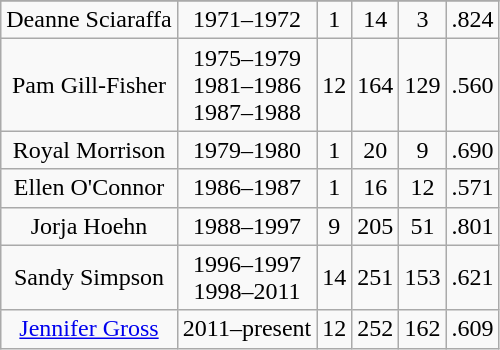<table class="wikitable" style="text-align:center">
<tr>
</tr>
<tr>
<td>Deanne Sciaraffa</td>
<td>1971–1972</td>
<td>1</td>
<td>14</td>
<td>3</td>
<td>.824</td>
</tr>
<tr>
<td>Pam Gill-Fisher</td>
<td>1975–1979<br>1981–1986<br>1987–1988</td>
<td>12</td>
<td>164</td>
<td>129</td>
<td>.560</td>
</tr>
<tr>
<td>Royal Morrison</td>
<td>1979–1980</td>
<td>1</td>
<td>20</td>
<td>9</td>
<td>.690</td>
</tr>
<tr>
<td>Ellen O'Connor</td>
<td>1986–1987</td>
<td>1</td>
<td>16</td>
<td>12</td>
<td>.571</td>
</tr>
<tr>
<td>Jorja Hoehn</td>
<td>1988–1997</td>
<td>9</td>
<td>205</td>
<td>51</td>
<td>.801</td>
</tr>
<tr>
<td>Sandy Simpson</td>
<td>1996–1997<br>1998–2011</td>
<td>14</td>
<td>251</td>
<td>153</td>
<td>.621</td>
</tr>
<tr>
<td><a href='#'>Jennifer Gross</a></td>
<td>2011–present</td>
<td>12</td>
<td>252</td>
<td>162</td>
<td>.609</td>
</tr>
</table>
